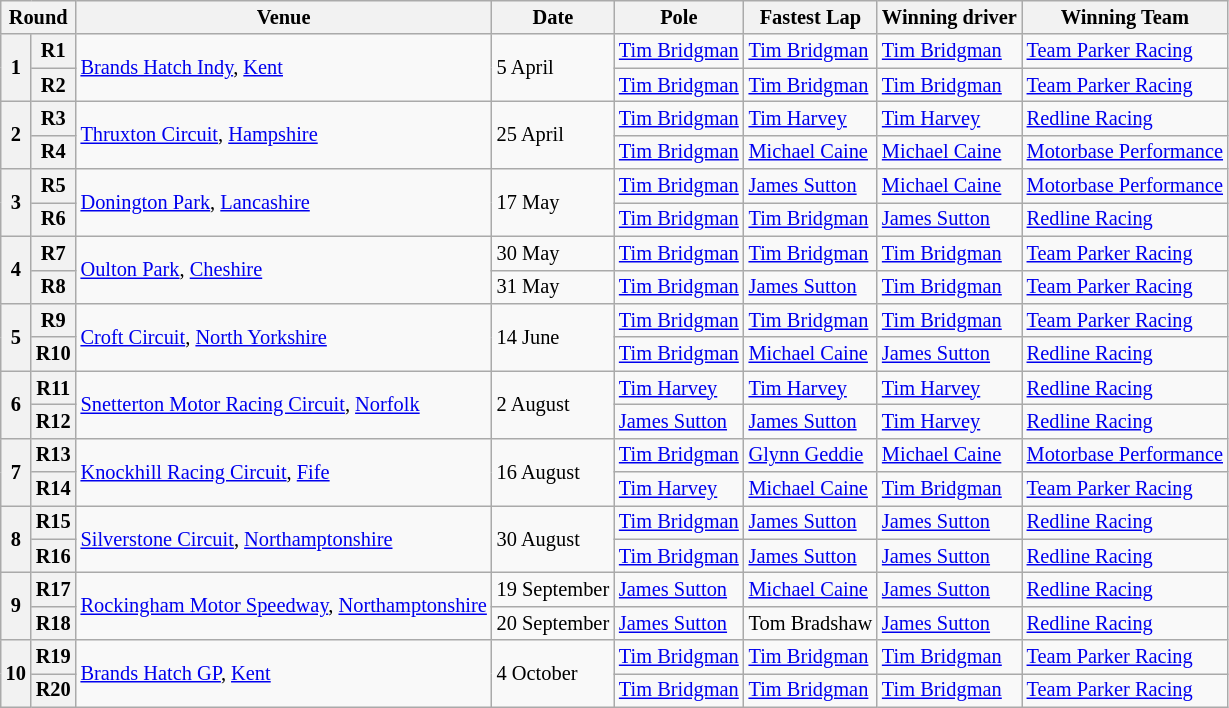<table class="wikitable" style="font-size: 85%">
<tr>
<th colspan="2">Round</th>
<th>Venue</th>
<th>Date</th>
<th>Pole</th>
<th>Fastest Lap</th>
<th>Winning driver</th>
<th>Winning Team</th>
</tr>
<tr>
<th rowspan=2>1</th>
<th>R1</th>
<td rowspan=2><a href='#'>Brands Hatch Indy</a>, <a href='#'>Kent</a></td>
<td rowspan=2>5 April</td>
<td> <a href='#'>Tim Bridgman</a></td>
<td> <a href='#'>Tim Bridgman</a></td>
<td> <a href='#'>Tim Bridgman</a></td>
<td><a href='#'>Team Parker Racing</a></td>
</tr>
<tr>
<th>R2</th>
<td> <a href='#'>Tim Bridgman</a></td>
<td> <a href='#'>Tim Bridgman</a></td>
<td> <a href='#'>Tim Bridgman</a></td>
<td><a href='#'>Team Parker Racing</a></td>
</tr>
<tr>
<th rowspan=2>2</th>
<th>R3</th>
<td rowspan=2><a href='#'>Thruxton Circuit</a>, <a href='#'>Hampshire</a></td>
<td rowspan=2>25 April</td>
<td> <a href='#'>Tim Bridgman</a></td>
<td> <a href='#'>Tim Harvey</a></td>
<td> <a href='#'>Tim Harvey</a></td>
<td><a href='#'>Redline Racing</a></td>
</tr>
<tr>
<th>R4</th>
<td> <a href='#'>Tim Bridgman</a></td>
<td> <a href='#'>Michael Caine</a></td>
<td> <a href='#'>Michael Caine</a></td>
<td><a href='#'>Motorbase Performance</a></td>
</tr>
<tr>
<th rowspan=2>3</th>
<th>R5</th>
<td rowspan=2><a href='#'>Donington Park</a>, <a href='#'>Lancashire</a></td>
<td rowspan=2>17 May</td>
<td> <a href='#'>Tim Bridgman</a></td>
<td> <a href='#'>James Sutton</a></td>
<td> <a href='#'>Michael Caine</a></td>
<td><a href='#'>Motorbase Performance</a></td>
</tr>
<tr>
<th>R6</th>
<td> <a href='#'>Tim Bridgman</a></td>
<td> <a href='#'>Tim Bridgman</a></td>
<td> <a href='#'>James Sutton</a></td>
<td><a href='#'>Redline Racing</a></td>
</tr>
<tr>
<th rowspan=2>4</th>
<th>R7</th>
<td rowspan=2><a href='#'>Oulton Park</a>, <a href='#'>Cheshire</a></td>
<td>30 May</td>
<td> <a href='#'>Tim Bridgman</a></td>
<td> <a href='#'>Tim Bridgman</a></td>
<td> <a href='#'>Tim Bridgman</a></td>
<td><a href='#'>Team Parker Racing</a></td>
</tr>
<tr>
<th>R8</th>
<td>31 May</td>
<td> <a href='#'>Tim Bridgman</a></td>
<td> <a href='#'>James Sutton</a></td>
<td> <a href='#'>Tim Bridgman</a></td>
<td><a href='#'>Team Parker Racing</a></td>
</tr>
<tr>
<th rowspan=2>5</th>
<th>R9</th>
<td rowspan=2><a href='#'>Croft Circuit</a>, <a href='#'>North Yorkshire</a></td>
<td rowspan=2>14 June</td>
<td> <a href='#'>Tim Bridgman</a></td>
<td> <a href='#'>Tim Bridgman</a></td>
<td> <a href='#'>Tim Bridgman</a></td>
<td><a href='#'>Team Parker Racing</a></td>
</tr>
<tr>
<th>R10</th>
<td> <a href='#'>Tim Bridgman</a></td>
<td> <a href='#'>Michael Caine</a></td>
<td> <a href='#'>James Sutton</a></td>
<td><a href='#'>Redline Racing</a></td>
</tr>
<tr>
<th rowspan=2>6</th>
<th>R11</th>
<td rowspan=2><a href='#'>Snetterton Motor Racing Circuit</a>, <a href='#'>Norfolk</a></td>
<td rowspan=2>2 August</td>
<td> <a href='#'>Tim Harvey</a></td>
<td> <a href='#'>Tim Harvey</a></td>
<td> <a href='#'>Tim Harvey</a></td>
<td><a href='#'>Redline Racing</a></td>
</tr>
<tr>
<th>R12</th>
<td> <a href='#'>James Sutton</a></td>
<td> <a href='#'>James Sutton</a></td>
<td> <a href='#'>Tim Harvey</a></td>
<td><a href='#'>Redline Racing</a></td>
</tr>
<tr>
<th rowspan=2>7</th>
<th>R13</th>
<td rowspan=2><a href='#'>Knockhill Racing Circuit</a>, <a href='#'>Fife</a></td>
<td rowspan=2>16 August</td>
<td> <a href='#'>Tim Bridgman</a></td>
<td> <a href='#'>Glynn Geddie</a></td>
<td> <a href='#'>Michael Caine</a></td>
<td><a href='#'>Motorbase Performance</a></td>
</tr>
<tr>
<th>R14</th>
<td> <a href='#'>Tim Harvey</a></td>
<td> <a href='#'>Michael Caine</a></td>
<td> <a href='#'>Tim Bridgman</a></td>
<td><a href='#'>Team Parker Racing</a></td>
</tr>
<tr>
<th rowspan=2>8</th>
<th>R15</th>
<td rowspan=2><a href='#'>Silverstone Circuit</a>, <a href='#'>Northamptonshire</a></td>
<td rowspan=2>30 August</td>
<td> <a href='#'>Tim Bridgman</a></td>
<td> <a href='#'>James Sutton</a></td>
<td> <a href='#'>James Sutton</a></td>
<td><a href='#'>Redline Racing</a></td>
</tr>
<tr>
<th>R16</th>
<td> <a href='#'>Tim Bridgman</a></td>
<td> <a href='#'>James Sutton</a></td>
<td> <a href='#'>James Sutton</a></td>
<td><a href='#'>Redline Racing</a></td>
</tr>
<tr>
<th rowspan=2>9</th>
<th>R17</th>
<td rowspan=2><a href='#'>Rockingham Motor Speedway</a>, <a href='#'>Northamptonshire</a></td>
<td>19 September</td>
<td> <a href='#'>James Sutton</a></td>
<td> <a href='#'>Michael Caine</a></td>
<td> <a href='#'>James Sutton</a></td>
<td><a href='#'>Redline Racing</a></td>
</tr>
<tr>
<th>R18</th>
<td>20 September</td>
<td> <a href='#'>James Sutton</a></td>
<td> Tom Bradshaw</td>
<td> <a href='#'>James Sutton</a></td>
<td><a href='#'>Redline Racing</a></td>
</tr>
<tr>
<th rowspan=2>10</th>
<th>R19</th>
<td rowspan=2><a href='#'>Brands Hatch GP</a>, <a href='#'>Kent</a></td>
<td rowspan=2>4 October</td>
<td> <a href='#'>Tim Bridgman</a></td>
<td> <a href='#'>Tim Bridgman</a></td>
<td> <a href='#'>Tim Bridgman</a></td>
<td><a href='#'>Team Parker Racing</a></td>
</tr>
<tr>
<th>R20</th>
<td> <a href='#'>Tim Bridgman</a></td>
<td> <a href='#'>Tim Bridgman</a></td>
<td> <a href='#'>Tim Bridgman</a></td>
<td><a href='#'>Team Parker Racing</a></td>
</tr>
</table>
